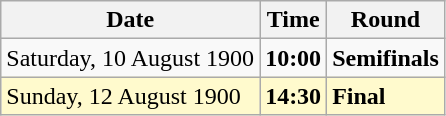<table class="wikitable">
<tr>
<th>Date</th>
<th>Time</th>
<th>Round</th>
</tr>
<tr>
<td>Saturday, 10 August 1900</td>
<td><strong>10:00</strong></td>
<td><strong>Semifinals</strong></td>
</tr>
<tr style=background:lemonchiffon>
<td>Sunday, 12 August 1900</td>
<td><strong>14:30</strong></td>
<td><strong>Final</strong></td>
</tr>
</table>
